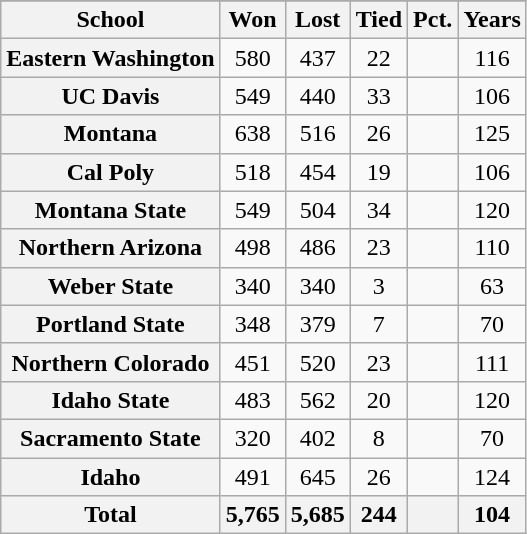<table class="wikitable sortable plainrowheaders" style="text-align: center;">
<tr>
</tr>
<tr>
<th scope="col">School</th>
<th scope="col">Won</th>
<th scope="col">Lost</th>
<th scope="col">Tied</th>
<th scope="col">Pct.</th>
<th scope="col">Years</th>
</tr>
<tr>
<th scope="row">Eastern Washington</th>
<td>580</td>
<td>437</td>
<td>22</td>
<td></td>
<td>116</td>
</tr>
<tr>
<th scope="row">UC Davis</th>
<td>549</td>
<td>440</td>
<td>33</td>
<td></td>
<td>106</td>
</tr>
<tr>
<th scope="row">Montana</th>
<td>638</td>
<td>516</td>
<td>26</td>
<td></td>
<td>125</td>
</tr>
<tr>
<th scope="row">Cal Poly</th>
<td>518</td>
<td>454</td>
<td>19</td>
<td></td>
<td>106</td>
</tr>
<tr>
<th scope="row">Montana State</th>
<td>549</td>
<td>504</td>
<td>34</td>
<td></td>
<td>120</td>
</tr>
<tr>
<th scope="row">Northern Arizona</th>
<td>498</td>
<td>486</td>
<td>23</td>
<td></td>
<td>110</td>
</tr>
<tr>
<th scope="row">Weber State</th>
<td>340</td>
<td>340</td>
<td>3</td>
<td></td>
<td>63</td>
</tr>
<tr>
<th scope="row">Portland State</th>
<td>348</td>
<td>379</td>
<td>7</td>
<td></td>
<td>70</td>
</tr>
<tr>
<th scope="row">Northern Colorado</th>
<td>451</td>
<td>520</td>
<td>23</td>
<td></td>
<td>111</td>
</tr>
<tr>
<th scope="row">Idaho State</th>
<td>483</td>
<td>562</td>
<td>20</td>
<td></td>
<td>120</td>
</tr>
<tr>
<th scope="row">Sacramento State</th>
<td>320</td>
<td>402</td>
<td>8</td>
<td></td>
<td>70</td>
</tr>
<tr>
<th scope="row">Idaho</th>
<td>491</td>
<td>645</td>
<td>26</td>
<td></td>
<td>124</td>
</tr>
<tr>
<th scope="row" style="font-weight: bold;">Total</th>
<th scope="col">5,765</th>
<th scope="col">5,685</th>
<th scope="col">244</th>
<th scope="col"></th>
<th scope="col">104</th>
</tr>
</table>
